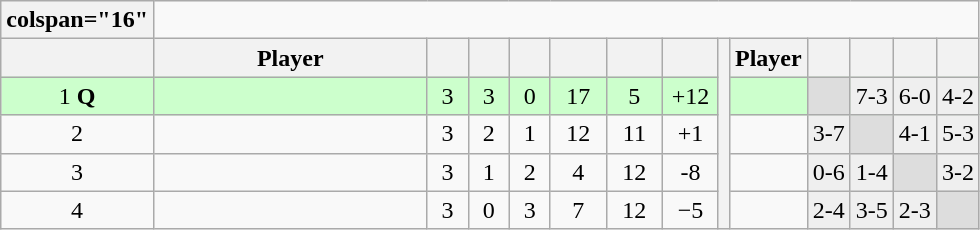<table class=wikitable style=text-align:center>
<tr>
<th>colspan="16" </th>
</tr>
<tr>
<th width=20 abbr=Position></th>
<th width=175>Player</th>
<th width=20 abbr=Played></th>
<th width=20 abbr=Won></th>
<th width=20 abbr=Lost></th>
<th width=30 abbr=Points for></th>
<th width=30 abbr=Points against></th>
<th width=30 abbr=Points difference></th>
<th rowspan="5" abbr=H2H></th>
<th>Player</th>
<th></th>
<th></th>
<th></th>
<th></th>
</tr>
<tr bgcolor=#CCFFCC>
<td>1 <strong>Q</strong></td>
<td align=left></td>
<td>3</td>
<td>3</td>
<td>0</td>
<td>17</td>
<td>5</td>
<td>+12</td>
<td></td>
<td bgcolor="#dddddd"> </td>
<td bgcolor="#efefef">7-3</td>
<td bgcolor="#efefef">6-0</td>
<td bgcolor="#efefef">4-2</td>
</tr>
<tr>
<td>2  </td>
<td align=left></td>
<td>3</td>
<td>2</td>
<td>1</td>
<td>12</td>
<td>11</td>
<td>+1</td>
<td></td>
<td bgcolor="#efefef">3-7</td>
<td bgcolor="#dddddd"> </td>
<td bgcolor="#efefef">4-1</td>
<td bgcolor="#efefef">5-3</td>
</tr>
<tr>
<td>3 </td>
<td align=left></td>
<td>3</td>
<td>1</td>
<td>2</td>
<td>4</td>
<td>12</td>
<td>-8</td>
<td></td>
<td bgcolor="#efefef">0-6</td>
<td bgcolor="#efefef">1-4</td>
<td bgcolor="#dddddd"> </td>
<td bgcolor="#efefef">3-2</td>
</tr>
<tr>
<td>4 </td>
<td align=left></td>
<td>3</td>
<td>0</td>
<td>3</td>
<td>7</td>
<td>12</td>
<td>−5</td>
<td></td>
<td bgcolor="#efefef">2-4</td>
<td bgcolor="#efefef">3-5</td>
<td bgcolor="#efefef">2-3</td>
<td bgcolor="#dddddd"> </td>
</tr>
</table>
